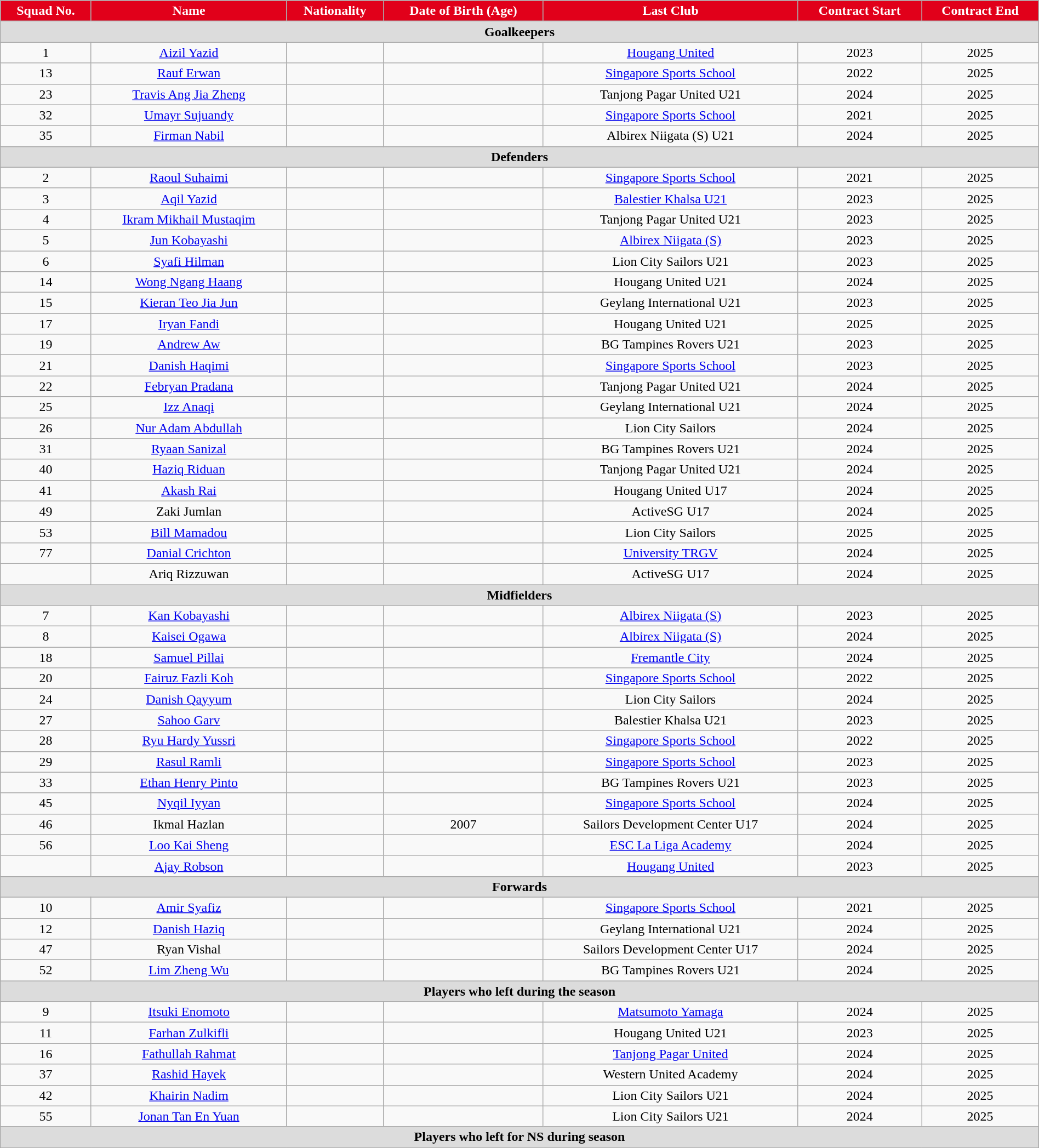<table class="wikitable" style="text-align:center; font-size:100%; width:100%;">
<tr>
<th style="background:#e1001a; color:white; text-align:center;">Squad No.</th>
<th style="background:#e1001a; color:white; text-align:center;">Name</th>
<th style="background:#e1001a; color:white; text-align:center;">Nationality</th>
<th style="background:#e1001a; color:white; text-align:center;">Date of Birth (Age)</th>
<th style="background:#e1001a; color:white; text-align:center;">Last Club</th>
<th style="background:#e1001a; color:white; text-align:center;">Contract Start</th>
<th style="background:#e1001a; color:white; text-align:center;">Contract End</th>
</tr>
<tr>
<th colspan="7" style="background:#dcdcdc; text-align:center">Goalkeepers</th>
</tr>
<tr>
<td>1</td>
<td><a href='#'>Aizil Yazid</a></td>
<td></td>
<td></td>
<td> <a href='#'>Hougang United</a></td>
<td>2023</td>
<td>2025</td>
</tr>
<tr>
<td>13</td>
<td><a href='#'>Rauf Erwan</a></td>
<td></td>
<td></td>
<td> <a href='#'>Singapore Sports School</a></td>
<td>2022</td>
<td>2025</td>
</tr>
<tr>
<td>23</td>
<td><a href='#'>Travis Ang Jia Zheng</a></td>
<td></td>
<td></td>
<td> Tanjong Pagar United U21</td>
<td>2024</td>
<td>2025</td>
</tr>
<tr>
<td>32</td>
<td><a href='#'>Umayr Sujuandy</a></td>
<td></td>
<td></td>
<td> <a href='#'>Singapore Sports School</a></td>
<td>2021</td>
<td>2025</td>
</tr>
<tr>
<td>35</td>
<td><a href='#'>Firman Nabil</a></td>
<td></td>
<td></td>
<td> Albirex Niigata (S) U21</td>
<td>2024</td>
<td>2025</td>
</tr>
<tr>
<th colspan="7" style="background:#dcdcdc; text-align:center">Defenders</th>
</tr>
<tr>
<td>2</td>
<td><a href='#'>Raoul Suhaimi</a></td>
<td></td>
<td></td>
<td> <a href='#'>Singapore Sports School</a></td>
<td>2021</td>
<td>2025</td>
</tr>
<tr>
<td>3</td>
<td><a href='#'>Aqil Yazid</a></td>
<td></td>
<td></td>
<td> <a href='#'>Balestier Khalsa U21</a></td>
<td>2023</td>
<td>2025</td>
</tr>
<tr>
<td>4</td>
<td><a href='#'>Ikram Mikhail Mustaqim</a></td>
<td></td>
<td></td>
<td> Tanjong Pagar United U21</td>
<td>2023</td>
<td>2025</td>
</tr>
<tr>
<td>5</td>
<td><a href='#'>Jun Kobayashi</a></td>
<td></td>
<td></td>
<td> <a href='#'>Albirex Niigata (S)</a></td>
<td>2023</td>
<td>2025</td>
</tr>
<tr>
<td>6</td>
<td><a href='#'>Syafi Hilman</a></td>
<td></td>
<td></td>
<td> Lion City Sailors U21</td>
<td>2023</td>
<td>2025</td>
</tr>
<tr>
<td>14</td>
<td><a href='#'>Wong Ngang Haang</a></td>
<td></td>
<td></td>
<td> Hougang United U21</td>
<td>2024</td>
<td>2025</td>
</tr>
<tr>
<td>15</td>
<td><a href='#'>Kieran Teo Jia Jun</a></td>
<td></td>
<td></td>
<td> Geylang International U21</td>
<td>2023</td>
<td>2025</td>
</tr>
<tr>
<td>17</td>
<td><a href='#'>Iryan Fandi</a></td>
<td></td>
<td></td>
<td> Hougang United U21</td>
<td>2025</td>
<td>2025</td>
</tr>
<tr>
<td>19</td>
<td><a href='#'>Andrew Aw</a></td>
<td></td>
<td></td>
<td> BG Tampines Rovers U21</td>
<td>2023</td>
<td>2025</td>
</tr>
<tr>
<td>21</td>
<td><a href='#'>Danish Haqimi</a></td>
<td></td>
<td></td>
<td> <a href='#'>Singapore Sports School</a></td>
<td>2023</td>
<td>2025</td>
</tr>
<tr>
<td>22</td>
<td><a href='#'>Febryan Pradana</a></td>
<td></td>
<td></td>
<td> Tanjong Pagar United U21</td>
<td>2024</td>
<td>2025</td>
</tr>
<tr>
<td>25</td>
<td><a href='#'>Izz Anaqi</a></td>
<td></td>
<td></td>
<td> Geylang International U21</td>
<td>2024</td>
<td>2025</td>
</tr>
<tr>
<td>26</td>
<td><a href='#'>Nur Adam Abdullah</a></td>
<td></td>
<td></td>
<td> Lion City Sailors</td>
<td>2024</td>
<td>2025</td>
</tr>
<tr>
<td>31</td>
<td><a href='#'>Ryaan Sanizal</a></td>
<td></td>
<td></td>
<td> BG Tampines Rovers U21</td>
<td>2024</td>
<td>2025</td>
</tr>
<tr>
<td>40</td>
<td><a href='#'>Haziq Riduan</a></td>
<td></td>
<td></td>
<td> Tanjong Pagar United U21</td>
<td>2024</td>
<td>2025</td>
</tr>
<tr>
<td>41</td>
<td><a href='#'>Akash Rai</a></td>
<td></td>
<td></td>
<td> Hougang United U17</td>
<td>2024</td>
<td>2025</td>
</tr>
<tr>
<td>49</td>
<td>Zaki Jumlan</td>
<td></td>
<td></td>
<td> ActiveSG U17</td>
<td>2024</td>
<td>2025</td>
</tr>
<tr>
<td>53</td>
<td><a href='#'>Bill Mamadou</a></td>
<td></td>
<td></td>
<td> Lion City Sailors</td>
<td>2025</td>
<td>2025</td>
</tr>
<tr>
<td>77</td>
<td><a href='#'>Danial Crichton</a></td>
<td></td>
<td></td>
<td> <a href='#'>University TRGV</a></td>
<td>2024</td>
<td>2025</td>
</tr>
<tr>
<td></td>
<td>Ariq Rizzuwan</td>
<td></td>
<td></td>
<td> ActiveSG U17</td>
<td>2024</td>
<td>2025</td>
</tr>
<tr>
<th colspan="7" style="background:#dcdcdc; text-align:center">Midfielders</th>
</tr>
<tr>
<td>7</td>
<td><a href='#'>Kan Kobayashi</a></td>
<td></td>
<td></td>
<td> <a href='#'>Albirex Niigata (S)</a></td>
<td>2023</td>
<td>2025</td>
</tr>
<tr>
<td>8</td>
<td><a href='#'>Kaisei Ogawa</a></td>
<td></td>
<td></td>
<td> <a href='#'>Albirex Niigata (S)</a></td>
<td>2024</td>
<td>2025</td>
</tr>
<tr>
<td>18</td>
<td><a href='#'>Samuel Pillai</a></td>
<td></td>
<td></td>
<td> <a href='#'>Fremantle City</a></td>
<td>2024</td>
<td>2025</td>
</tr>
<tr>
<td>20</td>
<td><a href='#'>Fairuz Fazli Koh</a></td>
<td></td>
<td></td>
<td> <a href='#'>Singapore Sports School</a></td>
<td>2022</td>
<td>2025</td>
</tr>
<tr>
<td>24</td>
<td><a href='#'>Danish Qayyum</a></td>
<td></td>
<td></td>
<td> Lion City Sailors</td>
<td>2024</td>
<td>2025</td>
</tr>
<tr>
<td>27</td>
<td><a href='#'>Sahoo Garv</a></td>
<td></td>
<td></td>
<td> Balestier Khalsa U21</td>
<td>2023</td>
<td>2025</td>
</tr>
<tr>
<td>28</td>
<td><a href='#'>Ryu Hardy Yussri</a></td>
<td></td>
<td></td>
<td> <a href='#'>Singapore Sports School</a></td>
<td>2022</td>
<td>2025</td>
</tr>
<tr>
<td>29</td>
<td><a href='#'>Rasul Ramli</a></td>
<td></td>
<td></td>
<td> <a href='#'>Singapore Sports School</a></td>
<td>2023</td>
<td>2025</td>
</tr>
<tr>
<td>33</td>
<td><a href='#'>Ethan Henry Pinto</a></td>
<td></td>
<td></td>
<td> BG Tampines Rovers U21</td>
<td>2023</td>
<td>2025</td>
</tr>
<tr>
<td>45</td>
<td><a href='#'>Nyqil Iyyan</a></td>
<td></td>
<td></td>
<td> <a href='#'>Singapore Sports School</a></td>
<td>2024</td>
<td>2025</td>
</tr>
<tr>
<td>46</td>
<td>Ikmal Hazlan</td>
<td></td>
<td>2007</td>
<td> Sailors Development Center U17</td>
<td>2024</td>
<td>2025</td>
</tr>
<tr>
<td>56</td>
<td><a href='#'>Loo Kai Sheng</a></td>
<td></td>
<td></td>
<td> <a href='#'>ESC La Liga Academy</a></td>
<td>2024</td>
<td>2025</td>
</tr>
<tr>
<td></td>
<td><a href='#'>Ajay Robson</a></td>
<td></td>
<td></td>
<td> <a href='#'>Hougang United</a></td>
<td>2023</td>
<td>2025</td>
</tr>
<tr>
<th colspan="7" style="background:#dcdcdc; text-align:center">Forwards</th>
</tr>
<tr>
<td>10</td>
<td><a href='#'>Amir Syafiz</a></td>
<td></td>
<td></td>
<td> <a href='#'>Singapore Sports School</a></td>
<td>2021</td>
<td>2025</td>
</tr>
<tr>
<td>12</td>
<td><a href='#'>Danish Haziq</a></td>
<td></td>
<td></td>
<td> Geylang International U21</td>
<td>2024</td>
<td>2025</td>
</tr>
<tr>
<td>47</td>
<td>Ryan Vishal</td>
<td></td>
<td></td>
<td> Sailors Development Center U17</td>
<td>2024</td>
<td>2025</td>
</tr>
<tr>
<td>52</td>
<td><a href='#'>Lim Zheng Wu</a></td>
<td></td>
<td></td>
<td> BG Tampines Rovers U21</td>
<td>2024</td>
<td>2025</td>
</tr>
<tr>
<th colspan="7" style="background:#dcdcdc; text-align:center">Players who left during the season</th>
</tr>
<tr>
<td>9</td>
<td><a href='#'>Itsuki Enomoto</a></td>
<td></td>
<td></td>
<td> <a href='#'>Matsumoto Yamaga</a></td>
<td>2024</td>
<td>2025</td>
</tr>
<tr>
<td>11</td>
<td><a href='#'>Farhan Zulkifli</a></td>
<td></td>
<td></td>
<td> Hougang United U21</td>
<td>2023</td>
<td>2025</td>
</tr>
<tr>
<td>16</td>
<td><a href='#'>Fathullah Rahmat</a></td>
<td></td>
<td></td>
<td> <a href='#'>Tanjong Pagar United</a></td>
<td>2024</td>
<td>2025</td>
</tr>
<tr>
<td>37</td>
<td><a href='#'>Rashid Hayek</a></td>
<td></td>
<td></td>
<td> Western United Academy</td>
<td>2024</td>
<td>2025</td>
</tr>
<tr>
<td>42</td>
<td><a href='#'>Khairin Nadim</a></td>
<td></td>
<td></td>
<td> Lion City Sailors U21</td>
<td>2024</td>
<td>2025</td>
</tr>
<tr>
<td>55</td>
<td><a href='#'>Jonan Tan En Yuan</a></td>
<td></td>
<td></td>
<td> Lion City Sailors U21</td>
<td>2024</td>
<td>2025</td>
</tr>
<tr>
<th colspan="7" style="background:#dcdcdc; text-align:center">Players who left for NS during season</th>
</tr>
<tr>
</tr>
</table>
